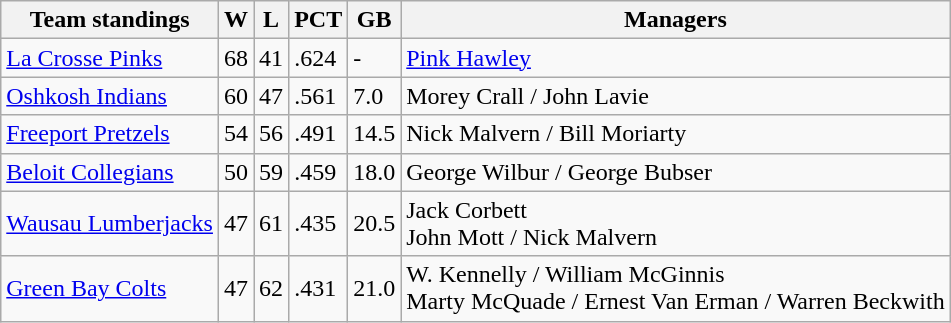<table class="wikitable">
<tr>
<th>Team standings</th>
<th>W</th>
<th>L</th>
<th>PCT</th>
<th>GB</th>
<th>Managers</th>
</tr>
<tr>
<td><a href='#'>La Crosse Pinks</a></td>
<td>68</td>
<td>41</td>
<td>.624</td>
<td>-</td>
<td><a href='#'>Pink Hawley</a></td>
</tr>
<tr>
<td><a href='#'>Oshkosh Indians</a></td>
<td>60</td>
<td>47</td>
<td>.561</td>
<td>7.0</td>
<td>Morey Crall / John Lavie</td>
</tr>
<tr>
<td><a href='#'>Freeport Pretzels</a></td>
<td>54</td>
<td>56</td>
<td>.491</td>
<td>14.5</td>
<td>Nick Malvern / Bill Moriarty</td>
</tr>
<tr>
<td><a href='#'>Beloit Collegians</a></td>
<td>50</td>
<td>59</td>
<td>.459</td>
<td>18.0</td>
<td>George Wilbur / George Bubser</td>
</tr>
<tr>
<td><a href='#'>Wausau Lumberjacks</a></td>
<td>47</td>
<td>61</td>
<td>.435</td>
<td>20.5</td>
<td>Jack Corbett <br>John Mott / Nick Malvern</td>
</tr>
<tr>
<td><a href='#'>Green Bay Colts</a></td>
<td>47</td>
<td>62</td>
<td>.431</td>
<td>21.0</td>
<td>W. Kennelly / William McGinnis <br>Marty McQuade / Ernest Van Erman / Warren Beckwith</td>
</tr>
</table>
